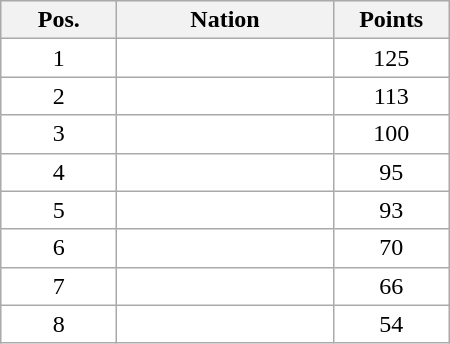<table class="wikitable" cellspacing="1" style="width:300px;">
<tr style="background:#efefef; text-align:center;">
<th style="width:70px;">Pos.</th>
<th>Nation</th>
<th style="width:70px;">Points</th>
</tr>
<tr style="vertical-align:top; text-align:center; background:#fff;">
<td>1</td>
<td style="text-align:left;"></td>
<td>125</td>
</tr>
<tr style="vertical-align:top; text-align:center; background:#fff;">
<td>2</td>
<td style="text-align:left;"></td>
<td>113</td>
</tr>
<tr style="vertical-align:top; text-align:center; background:#fff;">
<td>3</td>
<td style="text-align:left;"></td>
<td>100</td>
</tr>
<tr style="vertical-align:top; text-align:center; background:#fff;">
<td>4</td>
<td style="text-align:left;"></td>
<td>95</td>
</tr>
<tr style="vertical-align:top; text-align:center; background:#fff;">
<td>5</td>
<td style="text-align:left;"></td>
<td>93</td>
</tr>
<tr style="vertical-align:top; text-align:center; background:#fff;">
<td>6</td>
<td style="text-align:left;"></td>
<td>70</td>
</tr>
<tr style="vertical-align:top; text-align:center; background:#fff;">
<td>7</td>
<td style="text-align:left;"></td>
<td>66</td>
</tr>
<tr style="vertical-align:top; text-align:center; background:#fff;">
<td>8</td>
<td style="text-align:left;"></td>
<td>54</td>
</tr>
</table>
